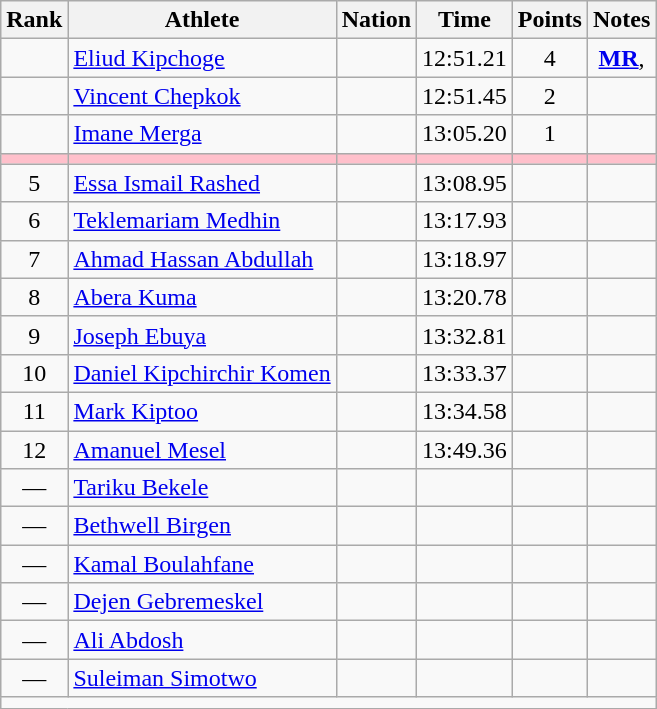<table class="wikitable sortable" style="text-align:center;">
<tr>
<th scope="col" style="width: 10px;">Rank</th>
<th scope="col">Athlete</th>
<th scope="col">Nation</th>
<th scope="col">Time</th>
<th scope="col">Points</th>
<th scope="col">Notes</th>
</tr>
<tr>
<td></td>
<td align=left><a href='#'>Eliud Kipchoge</a></td>
<td align=left></td>
<td>12:51.21</td>
<td>4</td>
<td><strong><a href='#'>MR</a></strong>, </td>
</tr>
<tr>
<td></td>
<td align=left><a href='#'>Vincent Chepkok</a></td>
<td align=left></td>
<td>12:51.45</td>
<td>2</td>
<td></td>
</tr>
<tr>
<td></td>
<td align=left><a href='#'>Imane Merga</a></td>
<td align=left></td>
<td>13:05.20</td>
<td>1</td>
<td></td>
</tr>
<tr bgcolor=pink>
<td></td>
<td align=left></td>
<td align=left></td>
<td></td>
<td></td>
<td></td>
</tr>
<tr>
<td>5</td>
<td align=left><a href='#'>Essa Ismail Rashed</a></td>
<td align=left></td>
<td>13:08.95</td>
<td></td>
<td></td>
</tr>
<tr>
<td>6</td>
<td align=left><a href='#'>Teklemariam Medhin</a></td>
<td align=left></td>
<td>13:17.93</td>
<td></td>
<td></td>
</tr>
<tr>
<td>7</td>
<td align=left><a href='#'>Ahmad Hassan Abdullah</a></td>
<td align=left></td>
<td>13:18.97</td>
<td></td>
<td></td>
</tr>
<tr>
<td>8</td>
<td align=left><a href='#'>Abera Kuma</a></td>
<td align=left></td>
<td>13:20.78</td>
<td></td>
<td></td>
</tr>
<tr>
<td>9</td>
<td align=left><a href='#'>Joseph Ebuya</a></td>
<td align=left></td>
<td>13:32.81</td>
<td></td>
<td></td>
</tr>
<tr>
<td>10</td>
<td align=left><a href='#'>Daniel Kipchirchir Komen</a></td>
<td align=left></td>
<td>13:33.37</td>
<td></td>
<td></td>
</tr>
<tr>
<td>11</td>
<td align=left><a href='#'>Mark Kiptoo</a></td>
<td align=left></td>
<td>13:34.58</td>
<td></td>
<td></td>
</tr>
<tr>
<td>12</td>
<td align=left><a href='#'>Amanuel Mesel</a></td>
<td align=left></td>
<td>13:49.36</td>
<td></td>
<td></td>
</tr>
<tr>
<td>—</td>
<td align=left><a href='#'>Tariku Bekele</a></td>
<td align=left></td>
<td></td>
<td></td>
<td></td>
</tr>
<tr>
<td>—</td>
<td align=left><a href='#'>Bethwell Birgen</a></td>
<td align=left></td>
<td></td>
<td></td>
<td></td>
</tr>
<tr>
<td>—</td>
<td align=left><a href='#'>Kamal Boulahfane</a></td>
<td align=left></td>
<td></td>
<td></td>
<td></td>
</tr>
<tr>
<td>—</td>
<td align=left><a href='#'>Dejen Gebremeskel</a></td>
<td align=left></td>
<td></td>
<td></td>
<td></td>
</tr>
<tr>
<td>—</td>
<td align=left><a href='#'>Ali Abdosh</a></td>
<td align=left></td>
<td></td>
<td></td>
<td></td>
</tr>
<tr>
<td>—</td>
<td align=left><a href='#'>Suleiman Simotwo</a></td>
<td align=left></td>
<td></td>
<td></td>
<td></td>
</tr>
<tr class="sortbottom">
<td colspan=6></td>
</tr>
</table>
